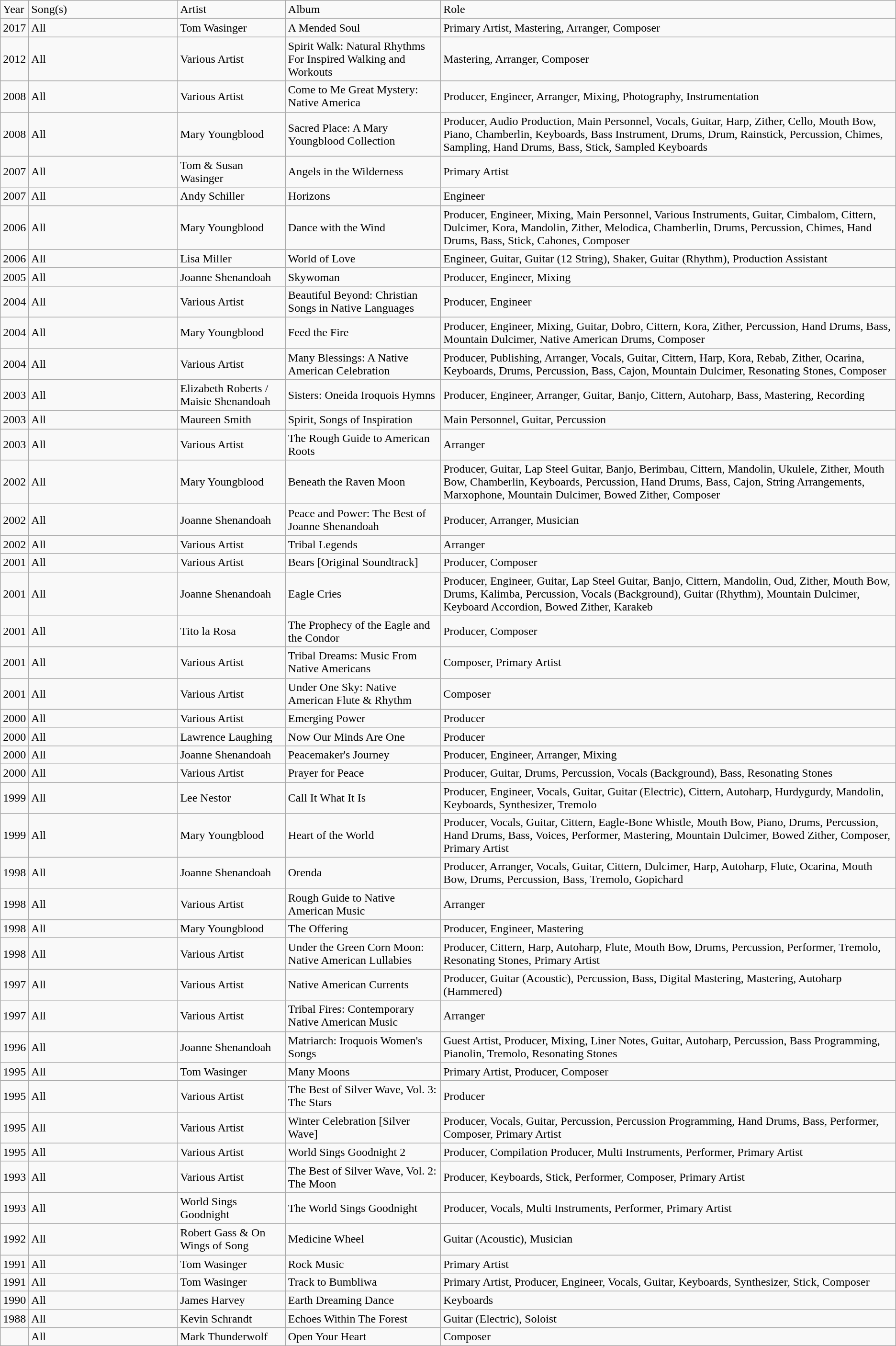<table class="wikitable">
<tr>
<td>Year</td>
<td style="width:200px;">Song(s)</td>
<td>Artist</td>
<td>Album</td>
<td>Role</td>
</tr>
<tr>
<td>2017</td>
<td style="width:200px;">All</td>
<td>Tom Wasinger</td>
<td>A Mended Soul</td>
<td>Primary Artist, Mastering, Arranger, Composer</td>
</tr>
<tr>
<td>2012</td>
<td style="width:200px;">All</td>
<td>Various Artist</td>
<td>Spirit Walk: Natural Rhythms For Inspired Walking and Workouts</td>
<td>Mastering, Arranger, Composer</td>
</tr>
<tr>
<td>2008</td>
<td style="width:200px;">All</td>
<td>Various Artist</td>
<td>Come to Me Great Mystery: Native America</td>
<td>Producer, Engineer, Arranger, Mixing, Photography, Instrumentation</td>
</tr>
<tr>
<td>2008</td>
<td style="width:200px;">All</td>
<td>Mary Youngblood</td>
<td>Sacred Place: A Mary Youngblood Collection</td>
<td>Producer, Audio Production, Main Personnel, Vocals, Guitar, Harp, Zither, Cello, Mouth Bow, Piano, Chamberlin, Keyboards, Bass Instrument, Drums, Drum, Rainstick, Percussion, Chimes, Sampling, Hand Drums, Bass, Stick, Sampled Keyboards</td>
</tr>
<tr>
<td>2007</td>
<td style="width:200px;">All</td>
<td>Tom & Susan Wasinger</td>
<td>Angels in the Wilderness</td>
<td>Primary Artist</td>
</tr>
<tr>
<td>2007</td>
<td style="width:200px;">All</td>
<td>Andy Schiller</td>
<td>Horizons</td>
<td>Engineer</td>
</tr>
<tr>
<td>2006</td>
<td style="width:200px;">All</td>
<td>Mary Youngblood</td>
<td>Dance with the Wind</td>
<td>Producer, Engineer, Mixing, Main Personnel, Various Instruments, Guitar, Cimbalom, Cittern, Dulcimer, Kora, Mandolin, Zither, Melodica, Chamberlin, Drums, Percussion, Chimes, Hand Drums, Bass, Stick, Cahones, Composer</td>
</tr>
<tr>
<td>2006</td>
<td style="width:200px;">All</td>
<td>Lisa Miller</td>
<td>World of Love</td>
<td>Engineer, Guitar, Guitar (12 String), Shaker, Guitar (Rhythm), Production Assistant</td>
</tr>
<tr>
<td>2005</td>
<td style="width:200px;">All</td>
<td>Joanne Shenandoah</td>
<td>Skywoman</td>
<td>Producer, Engineer, Mixing</td>
</tr>
<tr>
<td>2004</td>
<td style="width:200px;">All</td>
<td>Various Artist</td>
<td>Beautiful Beyond: Christian Songs in Native Languages</td>
<td>Producer, Engineer</td>
</tr>
<tr>
<td>2004</td>
<td style="width:200px;">All</td>
<td>Mary Youngblood</td>
<td>Feed the Fire</td>
<td>Producer, Engineer, Mixing, Guitar, Dobro, Cittern, Kora, Zither, Percussion, Hand Drums, Bass, Mountain Dulcimer, Native American Drums, Composer</td>
</tr>
<tr>
<td>2004</td>
<td style="width:200px;">All</td>
<td>Various Artist</td>
<td>Many Blessings: A Native American Celebration</td>
<td>Producer, Publishing, Arranger, Vocals, Guitar, Cittern, Harp, Kora, Rebab, Zither, Ocarina, Keyboards, Drums, Percussion, Bass, Cajon, Mountain Dulcimer, Resonating Stones, Composer</td>
</tr>
<tr>
<td>2003</td>
<td style="width:200px;">All</td>
<td>Elizabeth Roberts / Maisie Shenandoah</td>
<td>Sisters: Oneida Iroquois Hymns</td>
<td>Producer, Engineer, Arranger, Guitar, Banjo, Cittern, Autoharp, Bass, Mastering, Recording</td>
</tr>
<tr>
<td>2003</td>
<td style="width:200px;">All</td>
<td>Maureen Smith</td>
<td>Spirit, Songs of Inspiration</td>
<td>Main Personnel, Guitar, Percussion</td>
</tr>
<tr>
<td>2003</td>
<td style="width:200px;">All</td>
<td>Various Artist</td>
<td>The Rough Guide to American Roots</td>
<td>Arranger</td>
</tr>
<tr>
<td>2002</td>
<td style="width:200px;">All</td>
<td>Mary Youngblood</td>
<td>Beneath the Raven Moon</td>
<td>Producer, Guitar, Lap Steel Guitar, Banjo, Berimbau, Cittern, Mandolin, Ukulele, Zither, Mouth Bow, Chamberlin, Keyboards, Percussion, Hand Drums, Bass, Cajon, String Arrangements, Marxophone, Mountain Dulcimer, Bowed Zither, Composer</td>
</tr>
<tr>
<td>2002</td>
<td style="width:200px;">All</td>
<td>Joanne Shenandoah</td>
<td>Peace and Power: The Best of Joanne Shenandoah</td>
<td>Producer, Arranger, Musician</td>
</tr>
<tr>
<td>2002</td>
<td style="width:200px;">All</td>
<td>Various Artist</td>
<td>Tribal Legends</td>
<td>Arranger</td>
</tr>
<tr>
<td>2001</td>
<td style="width:200px;">All</td>
<td>Various Artist</td>
<td>Bears [Original Soundtrack]</td>
<td>Producer, Composer</td>
</tr>
<tr>
<td>2001</td>
<td style="width:200px;">All</td>
<td>Joanne Shenandoah</td>
<td>Eagle Cries</td>
<td>Producer, Engineer, Guitar, Lap Steel Guitar, Banjo, Cittern, Mandolin, Oud, Zither, Mouth Bow, Drums, Kalimba, Percussion, Vocals (Background), Guitar (Rhythm), Mountain Dulcimer, Keyboard Accordion, Bowed Zither, Karakeb</td>
</tr>
<tr>
<td>2001</td>
<td style="width:200px;">All</td>
<td>Tito la Rosa</td>
<td>The Prophecy of the Eagle and the Condor</td>
<td>Producer, Composer</td>
</tr>
<tr>
<td>2001</td>
<td style="width:200px;">All</td>
<td>Various Artist</td>
<td>Tribal Dreams: Music From Native Americans</td>
<td>Composer, Primary Artist</td>
</tr>
<tr>
<td>2001</td>
<td style="width:200px;">All</td>
<td>Various Artist</td>
<td>Under One Sky: Native American Flute & Rhythm</td>
<td>Composer</td>
</tr>
<tr>
<td>2000</td>
<td style="width:200px;">All</td>
<td>Various Artist</td>
<td>Emerging Power</td>
<td>Producer</td>
</tr>
<tr>
<td>2000</td>
<td style="width:200px;">All</td>
<td>Lawrence Laughing</td>
<td>Now Our Minds Are One</td>
<td>Producer</td>
</tr>
<tr>
<td>2000</td>
<td style="width:200px;">All</td>
<td>Joanne Shenandoah</td>
<td>Peacemaker's Journey</td>
<td>Producer, Engineer, Arranger, Mixing</td>
</tr>
<tr>
<td>2000</td>
<td style="width:200px;">All</td>
<td>Various Artist</td>
<td>Prayer for Peace</td>
<td>Producer, Guitar, Drums, Percussion, Vocals (Background), Bass, Resonating Stones</td>
</tr>
<tr>
<td>1999</td>
<td style="width:200px;">All</td>
<td>Lee Nestor</td>
<td>Call It What It Is</td>
<td>Producer, Engineer, Vocals, Guitar, Guitar (Electric), Cittern, Autoharp, Hurdygurdy, Mandolin, Keyboards, Synthesizer, Tremolo</td>
</tr>
<tr>
<td>1999</td>
<td style="width:200px;">All</td>
<td>Mary Youngblood</td>
<td>Heart of the World</td>
<td>Producer, Vocals, Guitar, Cittern, Eagle-Bone Whistle, Mouth Bow, Piano, Drums, Percussion, Hand Drums, Bass, Voices, Performer, Mastering, Mountain Dulcimer, Bowed Zither, Composer, Primary Artist</td>
</tr>
<tr>
<td>1998</td>
<td style="width:200px;">All</td>
<td>Joanne Shenandoah</td>
<td>Orenda</td>
<td>Producer, Arranger, Vocals, Guitar, Cittern, Dulcimer, Harp, Autoharp, Flute, Ocarina, Mouth Bow, Drums, Percussion, Bass, Tremolo, Gopichard</td>
</tr>
<tr>
<td>1998</td>
<td style="width:200px;">All</td>
<td>Various Artist</td>
<td>Rough Guide to Native American Music</td>
<td>Arranger</td>
</tr>
<tr>
<td>1998</td>
<td style="width:200px;">All</td>
<td>Mary Youngblood</td>
<td>The Offering</td>
<td>Producer, Engineer, Mastering</td>
</tr>
<tr>
<td>1998</td>
<td style="width:200px;">All</td>
<td>Various Artist</td>
<td>Under the Green Corn Moon: Native American Lullabies</td>
<td>Producer, Cittern, Harp, Autoharp, Flute, Mouth Bow, Drums, Percussion, Performer, Tremolo, Resonating Stones, Primary Artist</td>
</tr>
<tr>
<td>1997</td>
<td style="width:200px;">All</td>
<td>Various Artist</td>
<td>Native American Currents</td>
<td>Producer, Guitar (Acoustic), Percussion, Bass, Digital Mastering, Mastering, Autoharp (Hammered)</td>
</tr>
<tr>
<td>1997</td>
<td style="width:200px;">All</td>
<td>Various Artist</td>
<td>Tribal Fires: Contemporary Native American Music</td>
<td>Arranger</td>
</tr>
<tr>
<td>1996</td>
<td style="width:200px;">All</td>
<td>Joanne Shenandoah</td>
<td>Matriarch: Iroquois Women's Songs</td>
<td>Guest Artist, Producer, Mixing, Liner Notes, Guitar, Autoharp, Percussion, Bass Programming, Pianolin, Tremolo, Resonating Stones</td>
</tr>
<tr>
<td>1995</td>
<td style="width:200px;">All</td>
<td>Tom Wasinger</td>
<td>Many Moons</td>
<td>Primary Artist, Producer, Composer</td>
</tr>
<tr>
<td>1995</td>
<td style="width:200px;">All</td>
<td>Various Artist</td>
<td>The Best of Silver Wave, Vol. 3: The Stars</td>
<td>Producer</td>
</tr>
<tr>
<td>1995</td>
<td style="width:200px;">All</td>
<td>Various Artist</td>
<td>Winter Celebration [Silver Wave]</td>
<td>Producer, Vocals, Guitar, Percussion, Percussion Programming, Hand Drums, Bass, Performer, Composer, Primary Artist</td>
</tr>
<tr>
<td>1995</td>
<td style="width:200px;">All</td>
<td>Various Artist</td>
<td>World Sings Goodnight 2</td>
<td>Producer, Compilation Producer, Multi Instruments, Performer, Primary Artist</td>
</tr>
<tr>
<td>1993</td>
<td style="width:200px;">All</td>
<td>Various Artist</td>
<td>The Best of Silver Wave, Vol. 2: The Moon</td>
<td>Producer, Keyboards, Stick, Performer, Composer, Primary Artist</td>
</tr>
<tr>
<td>1993</td>
<td style="width:200px;">All</td>
<td>World Sings Goodnight</td>
<td>The World Sings Goodnight</td>
<td>Producer, Vocals, Multi Instruments, Performer, Primary Artist</td>
</tr>
<tr>
<td>1992</td>
<td style="width:200px;">All</td>
<td>Robert Gass & On Wings of Song</td>
<td>Medicine Wheel</td>
<td>Guitar (Acoustic), Musician</td>
</tr>
<tr>
<td>1991</td>
<td style="width:200px;">All</td>
<td>Tom Wasinger</td>
<td>Rock Music</td>
<td>Primary Artist</td>
</tr>
<tr>
<td>1991</td>
<td style="width:200px;">All</td>
<td>Tom Wasinger</td>
<td>Track to Bumbliwa</td>
<td>Primary Artist, Producer, Engineer, Vocals, Guitar, Keyboards, Synthesizer, Stick, Composer</td>
</tr>
<tr>
<td>1990</td>
<td style="width:200px;">All</td>
<td>James Harvey</td>
<td>Earth Dreaming Dance</td>
<td>Keyboards</td>
</tr>
<tr>
<td>1988</td>
<td style="width:200px;">All</td>
<td>Kevin Schrandt</td>
<td>Echoes Within The Forest</td>
<td>Guitar (Electric), Soloist</td>
</tr>
<tr>
<td></td>
<td style="width:200px;">All</td>
<td>Mark Thunderwolf</td>
<td>Open Your Heart</td>
<td>Composer</td>
</tr>
</table>
